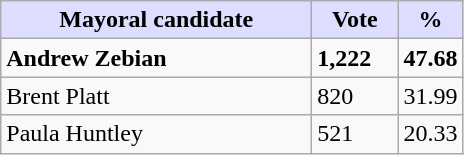<table class="wikitable">
<tr>
<th style="background:#ddf; width:200px;">Mayoral candidate</th>
<th style="background:#ddf; width:50px;">Vote</th>
<th style="background:#ddf; width:30px;">%</th>
</tr>
<tr>
<td><strong>Andrew Zebian</strong></td>
<td><strong>1,222</strong></td>
<td><strong>47.68</strong></td>
</tr>
<tr>
<td>Brent Platt</td>
<td>820</td>
<td>31.99</td>
</tr>
<tr>
<td>Paula Huntley</td>
<td>521</td>
<td>20.33</td>
</tr>
</table>
